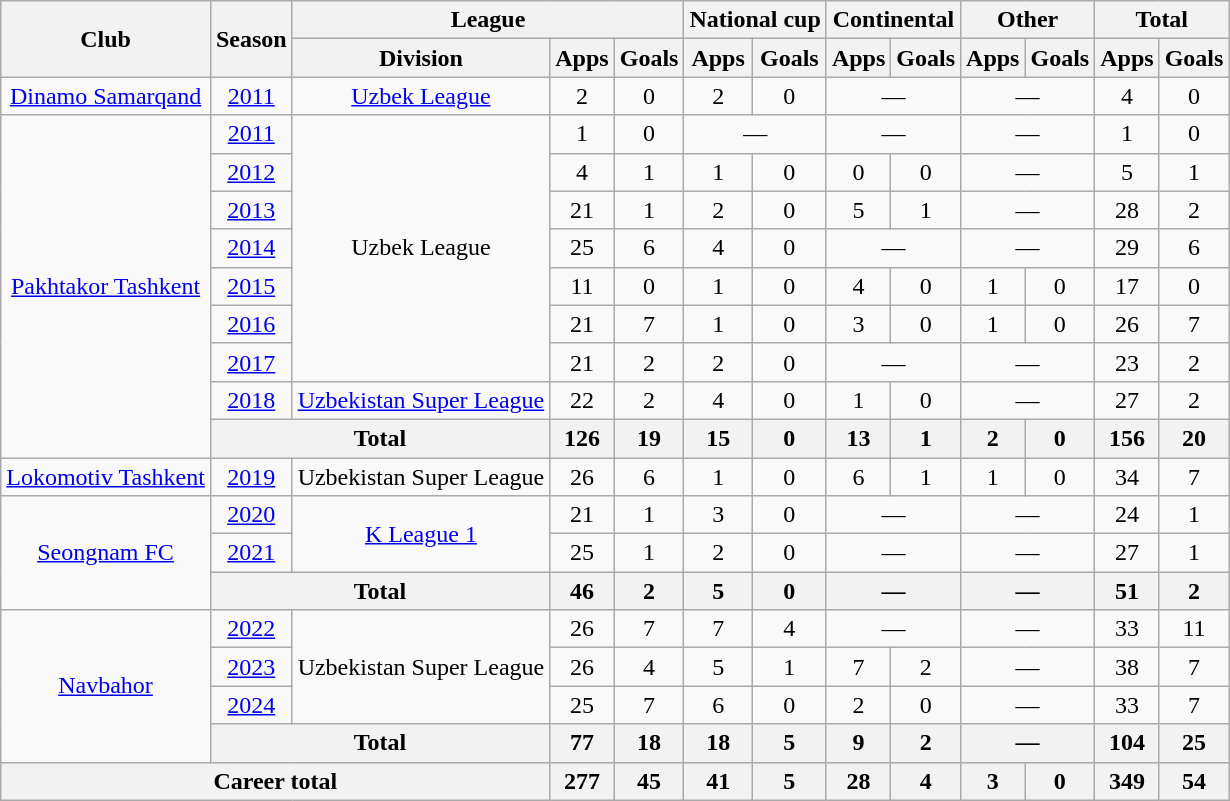<table class="wikitable" style="text-align:center">
<tr>
<th rowspan="2">Club</th>
<th rowspan="2">Season</th>
<th colspan="3">League</th>
<th colspan="2">National cup</th>
<th colspan="2">Continental</th>
<th colspan="2">Other</th>
<th colspan="2">Total</th>
</tr>
<tr>
<th>Division</th>
<th>Apps</th>
<th>Goals</th>
<th>Apps</th>
<th>Goals</th>
<th>Apps</th>
<th>Goals</th>
<th>Apps</th>
<th>Goals</th>
<th>Apps</th>
<th>Goals</th>
</tr>
<tr>
<td><a href='#'>Dinamo Samarqand</a></td>
<td><a href='#'>2011</a></td>
<td><a href='#'>Uzbek League</a></td>
<td>2</td>
<td>0</td>
<td>2</td>
<td>0</td>
<td colspan="2">—</td>
<td colspan="2">—</td>
<td>4</td>
<td>0</td>
</tr>
<tr>
<td rowspan="9"><a href='#'>Pakhtakor Tashkent</a></td>
<td><a href='#'>2011</a></td>
<td rowspan="7">Uzbek League</td>
<td>1</td>
<td>0</td>
<td colspan="2">—</td>
<td colspan="2">—</td>
<td colspan="2">—</td>
<td>1</td>
<td>0</td>
</tr>
<tr>
<td><a href='#'>2012</a></td>
<td>4</td>
<td>1</td>
<td>1</td>
<td>0</td>
<td>0</td>
<td>0</td>
<td colspan="2">—</td>
<td>5</td>
<td>1</td>
</tr>
<tr>
<td><a href='#'>2013</a></td>
<td>21</td>
<td>1</td>
<td>2</td>
<td>0</td>
<td>5</td>
<td>1</td>
<td colspan="2">—</td>
<td>28</td>
<td>2</td>
</tr>
<tr>
<td><a href='#'>2014</a></td>
<td>25</td>
<td>6</td>
<td>4</td>
<td>0</td>
<td colspan="2">—</td>
<td colspan="2">—</td>
<td>29</td>
<td>6</td>
</tr>
<tr>
<td><a href='#'>2015</a></td>
<td>11</td>
<td>0</td>
<td>1</td>
<td>0</td>
<td>4</td>
<td>0</td>
<td>1</td>
<td>0</td>
<td>17</td>
<td>0</td>
</tr>
<tr>
<td><a href='#'>2016</a></td>
<td>21</td>
<td>7</td>
<td>1</td>
<td>0</td>
<td>3</td>
<td>0</td>
<td>1</td>
<td>0</td>
<td>26</td>
<td>7</td>
</tr>
<tr>
<td><a href='#'>2017</a></td>
<td>21</td>
<td>2</td>
<td>2</td>
<td>0</td>
<td colspan="2">—</td>
<td colspan="2">—</td>
<td>23</td>
<td>2</td>
</tr>
<tr>
<td><a href='#'>2018</a></td>
<td><a href='#'>Uzbekistan Super League</a></td>
<td>22</td>
<td>2</td>
<td>4</td>
<td>0</td>
<td>1</td>
<td>0</td>
<td colspan="2">—</td>
<td>27</td>
<td>2</td>
</tr>
<tr>
<th colspan="2">Total</th>
<th>126</th>
<th>19</th>
<th>15</th>
<th>0</th>
<th>13</th>
<th>1</th>
<th>2</th>
<th>0</th>
<th>156</th>
<th>20</th>
</tr>
<tr>
<td><a href='#'>Lokomotiv Tashkent</a></td>
<td><a href='#'>2019</a></td>
<td>Uzbekistan Super League</td>
<td>26</td>
<td>6</td>
<td>1</td>
<td>0</td>
<td>6</td>
<td>1</td>
<td>1</td>
<td>0</td>
<td>34</td>
<td>7</td>
</tr>
<tr>
<td rowspan="3"><a href='#'>Seongnam FC</a></td>
<td><a href='#'>2020</a></td>
<td rowspan="2"><a href='#'>K League 1</a></td>
<td>21</td>
<td>1</td>
<td>3</td>
<td>0</td>
<td colspan="2">—</td>
<td colspan="2">—</td>
<td>24</td>
<td>1</td>
</tr>
<tr>
<td><a href='#'>2021</a></td>
<td>25</td>
<td>1</td>
<td>2</td>
<td>0</td>
<td colspan="2">—</td>
<td colspan="2">—</td>
<td>27</td>
<td>1</td>
</tr>
<tr>
<th colspan="2">Total</th>
<th>46</th>
<th>2</th>
<th>5</th>
<th>0</th>
<th colspan="2">—</th>
<th colspan="2">—</th>
<th>51</th>
<th>2</th>
</tr>
<tr>
<td rowspan="4"><a href='#'>Navbahor</a></td>
<td><a href='#'>2022</a></td>
<td rowspan="3">Uzbekistan Super League</td>
<td>26</td>
<td>7</td>
<td>7</td>
<td>4</td>
<td colspan="2">—</td>
<td colspan="2">—</td>
<td>33</td>
<td>11</td>
</tr>
<tr>
<td><a href='#'>2023</a></td>
<td>26</td>
<td>4</td>
<td>5</td>
<td>1</td>
<td>7</td>
<td>2</td>
<td colspan="2">—</td>
<td>38</td>
<td>7</td>
</tr>
<tr>
<td><a href='#'>2024</a></td>
<td>25</td>
<td>7</td>
<td>6</td>
<td>0</td>
<td>2</td>
<td>0</td>
<td colspan="2">—</td>
<td>33</td>
<td>7</td>
</tr>
<tr>
<th colspan="2">Total</th>
<th>77</th>
<th>18</th>
<th>18</th>
<th>5</th>
<th>9</th>
<th>2</th>
<th colspan="2">—</th>
<th>104</th>
<th>25</th>
</tr>
<tr>
<th colspan="3">Career total</th>
<th>277</th>
<th>45</th>
<th>41</th>
<th>5</th>
<th>28</th>
<th>4</th>
<th>3</th>
<th>0</th>
<th>349</th>
<th>54</th>
</tr>
</table>
